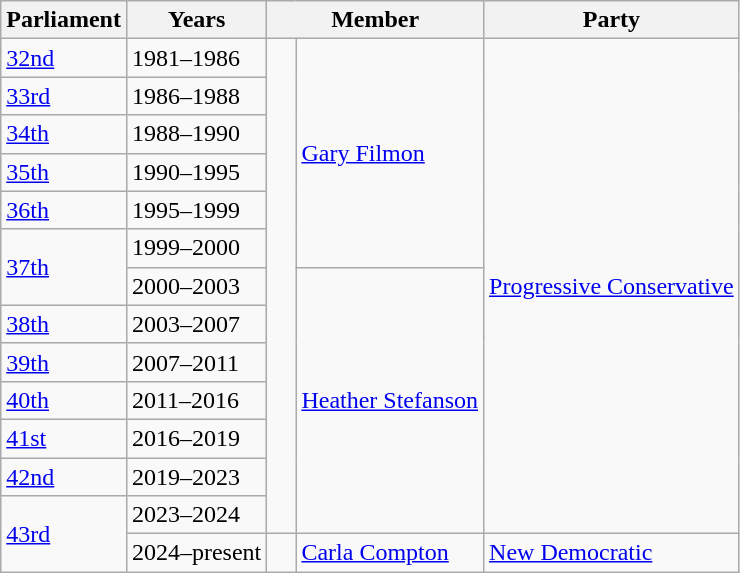<table class="wikitable">
<tr>
<th>Parliament</th>
<th>Years</th>
<th colspan="2">Member</th>
<th>Party<br></th>
</tr>
<tr>
<td><a href='#'>32nd</a></td>
<td>1981–1986</td>
<td rowspan="13" >   </td>
<td rowspan="6"><a href='#'>Gary Filmon</a></td>
<td rowspan="13"><a href='#'>Progressive Conservative</a></td>
</tr>
<tr>
<td><a href='#'>33rd</a></td>
<td>1986–1988</td>
</tr>
<tr>
<td><a href='#'>34th</a></td>
<td>1988–1990</td>
</tr>
<tr>
<td><a href='#'>35th</a></td>
<td>1990–1995</td>
</tr>
<tr>
<td><a href='#'>36th</a></td>
<td>1995–1999</td>
</tr>
<tr>
<td rowspan="2"><a href='#'>37th</a></td>
<td>1999–2000</td>
</tr>
<tr>
<td>2000–2003</td>
<td rowspan="7"><a href='#'>Heather Stefanson</a></td>
</tr>
<tr>
<td><a href='#'>38th</a></td>
<td>2003–2007</td>
</tr>
<tr>
<td><a href='#'>39th</a></td>
<td>2007–2011</td>
</tr>
<tr>
<td><a href='#'>40th</a></td>
<td>2011–2016</td>
</tr>
<tr>
<td><a href='#'>41st</a></td>
<td>2016–2019</td>
</tr>
<tr>
<td><a href='#'>42nd</a></td>
<td>2019–2023</td>
</tr>
<tr>
<td rowspan="2"><a href='#'>43rd</a></td>
<td>2023–2024</td>
</tr>
<tr>
<td>2024–present</td>
<td>   </td>
<td><a href='#'>Carla Compton</a></td>
<td><a href='#'>New Democratic</a></td>
</tr>
</table>
